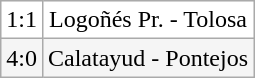<table class="wikitable">
<tr align=center bgcolor=white>
<td>1:1</td>
<td>Logoñés Pr. - Tolosa</td>
</tr>
<tr align=center bgcolor=#F5F5F5>
<td>4:0</td>
<td>Calatayud - Pontejos</td>
</tr>
</table>
